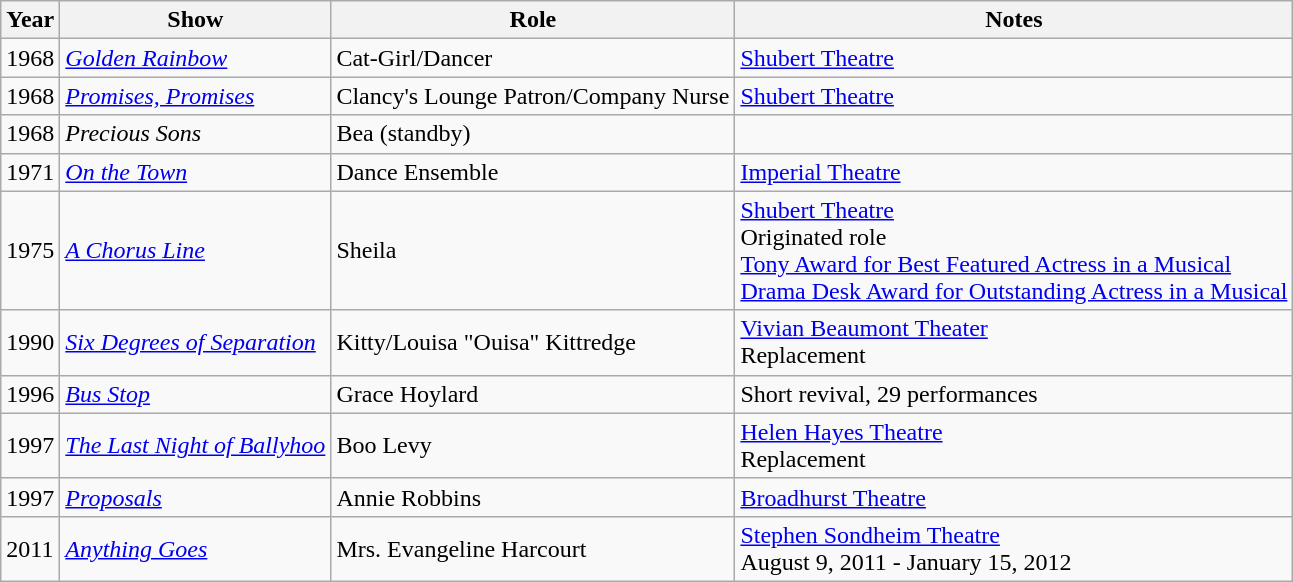<table class="wikitable sortable">
<tr>
<th>Year</th>
<th>Show</th>
<th>Role</th>
<th class="unsortable">Notes</th>
</tr>
<tr>
<td>1968</td>
<td><em><a href='#'>Golden Rainbow</a></em></td>
<td>Cat-Girl/Dancer</td>
<td><a href='#'>Shubert Theatre</a></td>
</tr>
<tr>
<td>1968</td>
<td><em><a href='#'>Promises, Promises</a></em></td>
<td>Clancy's Lounge Patron/Company Nurse</td>
<td><a href='#'>Shubert Theatre</a></td>
</tr>
<tr>
<td>1968</td>
<td><em>Precious Sons</em></td>
<td>Bea (standby)</td>
<td></td>
</tr>
<tr>
<td>1971</td>
<td><em><a href='#'>On the Town</a></em></td>
<td>Dance Ensemble</td>
<td><a href='#'>Imperial Theatre</a></td>
</tr>
<tr>
<td>1975</td>
<td><em><a href='#'>A Chorus Line</a></em></td>
<td>Sheila</td>
<td><a href='#'>Shubert Theatre</a> <br>Originated role <br><a href='#'>Tony Award for Best Featured Actress in a Musical</a><br><a href='#'>Drama Desk Award for Outstanding Actress in a Musical</a></td>
</tr>
<tr>
<td>1990</td>
<td><em><a href='#'>Six Degrees of Separation</a></em></td>
<td>Kitty/Louisa "Ouisa" Kittredge</td>
<td><a href='#'>Vivian Beaumont Theater</a><br>Replacement</td>
</tr>
<tr>
<td>1996</td>
<td><em><a href='#'>Bus Stop</a></em></td>
<td>Grace Hoylard</td>
<td>Short revival, 29 performances</td>
</tr>
<tr>
<td>1997</td>
<td><em><a href='#'>The Last Night of Ballyhoo</a></em></td>
<td>Boo Levy</td>
<td><a href='#'>Helen Hayes Theatre</a> <br>Replacement</td>
</tr>
<tr>
<td>1997</td>
<td><em><a href='#'>Proposals</a></em></td>
<td>Annie Robbins</td>
<td><a href='#'>Broadhurst Theatre</a></td>
</tr>
<tr>
<td>2011</td>
<td><em><a href='#'>Anything Goes</a></em></td>
<td>Mrs. Evangeline Harcourt</td>
<td><a href='#'>Stephen Sondheim Theatre</a><br>August 9, 2011 - January 15, 2012</td>
</tr>
</table>
